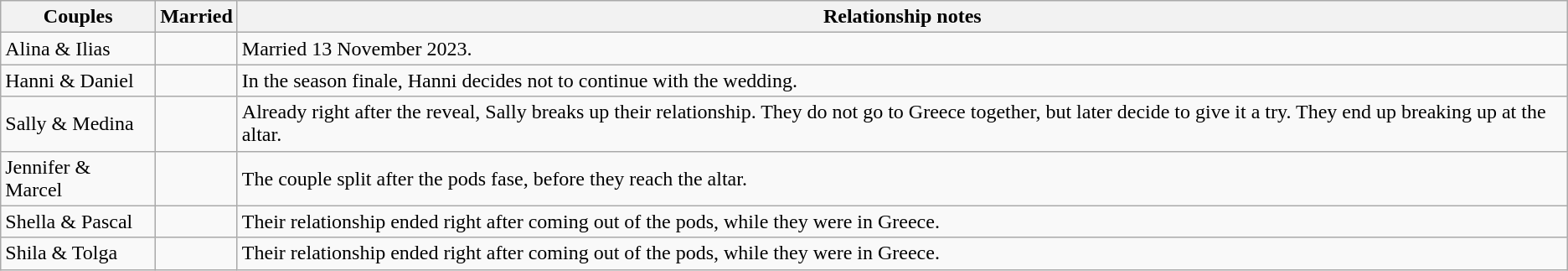<table class="wikitable plainrowheaders" style="text-align: left;">
<tr>
<th scope="col">Couples</th>
<th scope="col">Married</th>
<th scope="col">Relationship notes</th>
</tr>
<tr>
<td>Alina & Ilias</td>
<td></td>
<td>Married 13 November 2023.</td>
</tr>
<tr>
<td>Hanni & Daniel</td>
<td></td>
<td>In the season finale, Hanni decides not to continue with the wedding.</td>
</tr>
<tr>
<td Sally & Medina>Sally & Medina</td>
<td></td>
<td>Already right after the reveal, Sally breaks up their relationship. They do not go to Greece together, but later decide to give it a try. They end up breaking up at the altar.</td>
</tr>
<tr>
<td>Jennifer & Marcel</td>
<td></td>
<td>The couple split after the pods fase, before they reach the altar.</td>
</tr>
<tr>
<td Shella & Pascal>Shella & Pascal</td>
<td></td>
<td>Their relationship ended right after coming out of the pods, while they were in Greece.</td>
</tr>
<tr>
<td Shila & Tolga>Shila & Tolga</td>
<td></td>
<td>Their relationship ended right after coming out of the pods, while they were in Greece.</td>
</tr>
</table>
